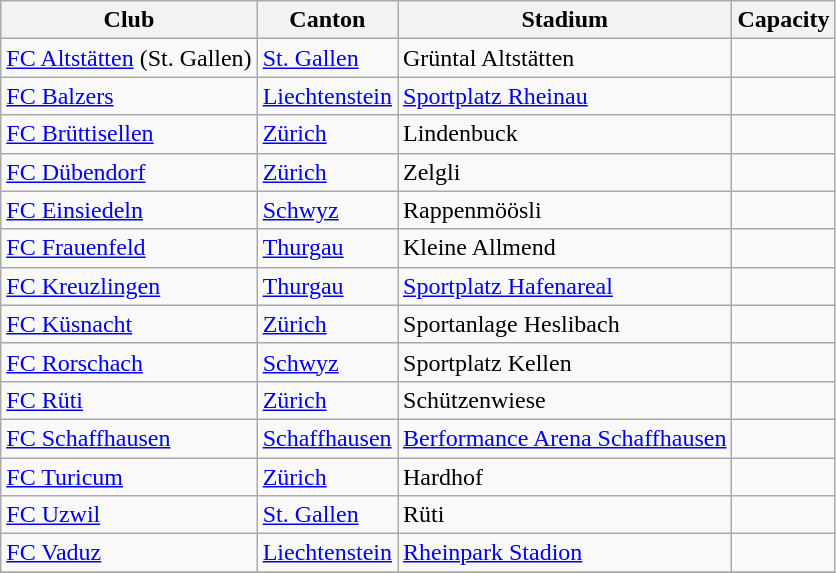<table class="wikitable">
<tr>
<th>Club</th>
<th>Canton</th>
<th>Stadium</th>
<th>Capacity</th>
</tr>
<tr>
<td><a href='#'>FC Altstätten</a> (St. Gallen)</td>
<td><a href='#'>St. Gallen</a></td>
<td>Grüntal Altstätten</td>
<td></td>
</tr>
<tr>
<td><a href='#'>FC Balzers</a></td>
<td> <a href='#'>Liechtenstein</a></td>
<td><a href='#'>Sportplatz Rheinau</a></td>
<td></td>
</tr>
<tr>
<td><a href='#'>FC Brüttisellen</a></td>
<td><a href='#'>Zürich</a></td>
<td>Lindenbuck</td>
<td></td>
</tr>
<tr>
<td><a href='#'>FC Dübendorf</a></td>
<td><a href='#'>Zürich</a></td>
<td>Zelgli</td>
<td></td>
</tr>
<tr>
<td><a href='#'>FC Einsiedeln</a></td>
<td><a href='#'>Schwyz</a></td>
<td>Rappenmöösli</td>
<td></td>
</tr>
<tr>
<td><a href='#'>FC Frauenfeld</a></td>
<td><a href='#'>Thurgau</a></td>
<td>Kleine Allmend</td>
<td></td>
</tr>
<tr>
<td><a href='#'>FC Kreuzlingen</a></td>
<td><a href='#'>Thurgau</a></td>
<td><a href='#'>Sportplatz Hafenareal</a></td>
<td></td>
</tr>
<tr>
<td><a href='#'>FC Küsnacht</a></td>
<td><a href='#'>Zürich</a></td>
<td>Sportanlage Heslibach</td>
<td></td>
</tr>
<tr>
<td><a href='#'>FC Rorschach</a></td>
<td><a href='#'>Schwyz</a></td>
<td>Sportplatz Kellen</td>
<td></td>
</tr>
<tr>
<td><a href='#'>FC Rüti</a></td>
<td><a href='#'>Zürich</a></td>
<td>Schützenwiese</td>
<td></td>
</tr>
<tr>
<td><a href='#'>FC Schaffhausen</a></td>
<td><a href='#'>Schaffhausen</a></td>
<td><a href='#'>Berformance Arena Schaffhausen</a></td>
<td></td>
</tr>
<tr>
<td><a href='#'>FC Turicum</a></td>
<td><a href='#'>Zürich</a></td>
<td>Hardhof</td>
<td></td>
</tr>
<tr>
<td><a href='#'>FC Uzwil</a></td>
<td><a href='#'>St. Gallen</a></td>
<td>Rüti</td>
<td></td>
</tr>
<tr>
<td><a href='#'>FC Vaduz</a></td>
<td> <a href='#'>Liechtenstein</a></td>
<td><a href='#'>Rheinpark Stadion</a></td>
<td></td>
</tr>
<tr>
</tr>
</table>
